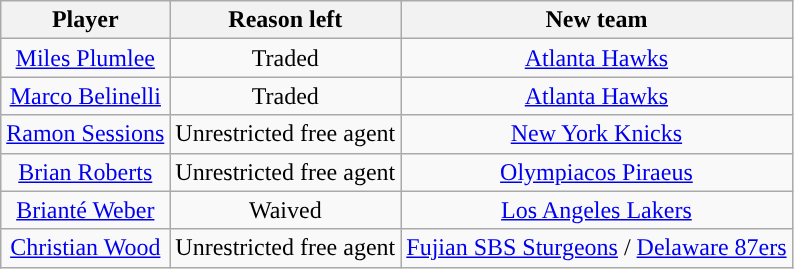<table class="wikitable sortable sortable">
<tr>
<th>Player</th>
<th>Reason left</th>
<th>New team</th>
</tr>
<tr style="text-align: center">
<td><a href='#'>Miles Plumlee</a></td>
<td>Traded</td>
<td><a href='#'>Atlanta Hawks</a></td>
</tr>
<tr style="text-align: center">
<td><a href='#'>Marco Belinelli</a></td>
<td>Traded</td>
<td><a href='#'>Atlanta Hawks</a></td>
</tr>
<tr style="text-align: center">
<td><a href='#'>Ramon Sessions</a></td>
<td>Unrestricted free agent</td>
<td><a href='#'>New York Knicks</a></td>
</tr>
<tr style="text-align: center">
<td><a href='#'>Brian Roberts</a></td>
<td>Unrestricted free agent</td>
<td> <a href='#'>Olympiacos Piraeus</a></td>
</tr>
<tr style="text-align: center">
<td><a href='#'>Brianté Weber</a></td>
<td>Waived</td>
<td><a href='#'>Los Angeles Lakers</a></td>
</tr>
<tr style="text-align: center">
<td><a href='#'>Christian Wood</a></td>
<td>Unrestricted free agent</td>
<td> <a href='#'>Fujian SBS Sturgeons</a> / <a href='#'>Delaware 87ers</a></td>
</tr>
</table>
